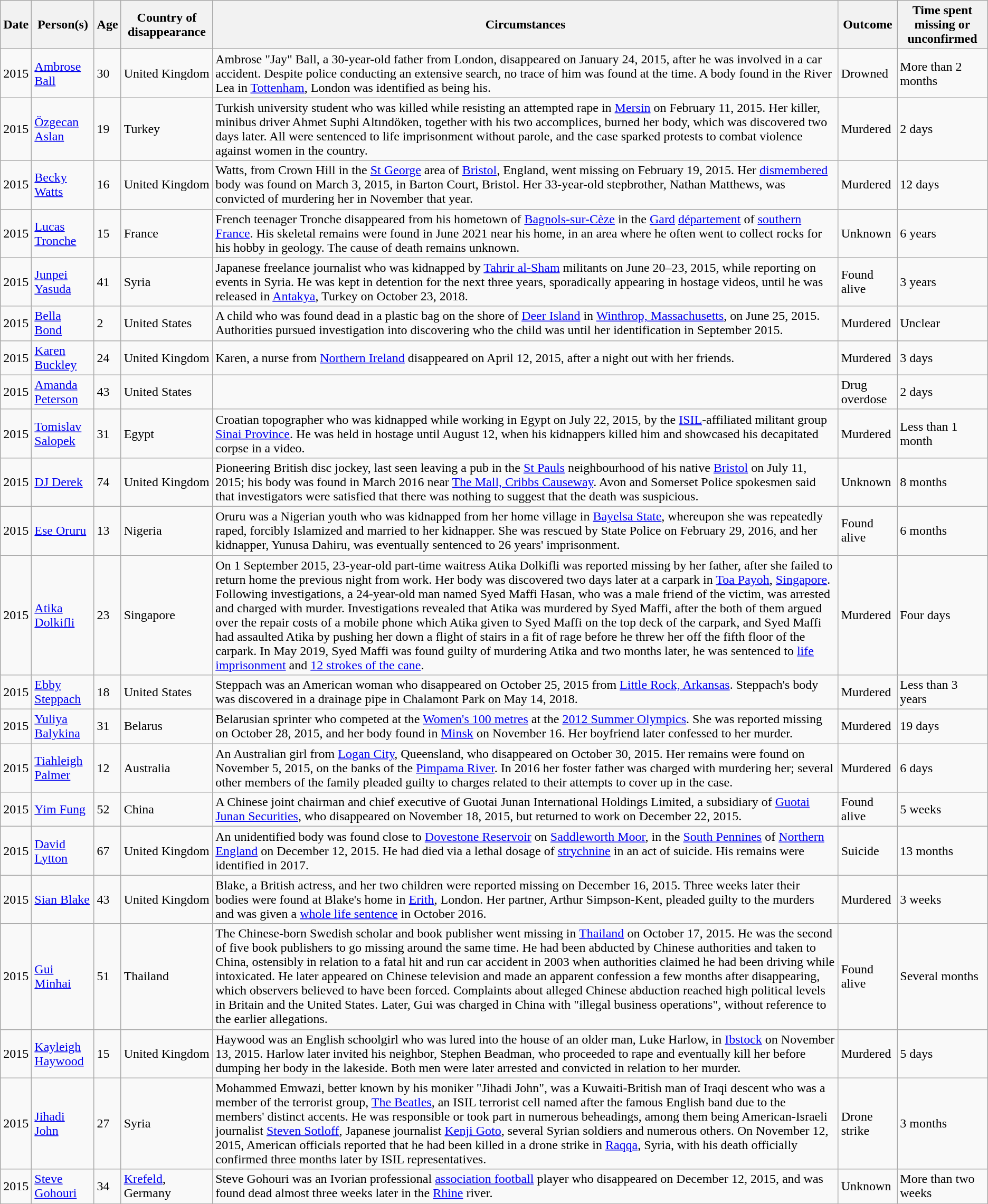<table class="wikitable sortable zebra">
<tr>
<th data-sort-type="isoDate">Date</th>
<th data-sort-type="text">Person(s)</th>
<th data-sort-type="text">Age</th>
<th>Country of disappearance</th>
<th class="unsortable">Circumstances</th>
<th data-sort-type="text">Outcome</th>
<th>Time spent missing or unconfirmed</th>
</tr>
<tr>
<td>2015</td>
<td><a href='#'>Ambrose Ball</a></td>
<td data-sort-value="30">30</td>
<td>United Kingdom</td>
<td>Ambrose "Jay" Ball, a 30-year-old father from London, disappeared on January 24, 2015, after he was involved in a car accident. Despite police conducting an extensive search, no trace of him was found at the time. A body found in the River Lea in <a href='#'>Tottenham</a>, London was identified as being his.</td>
<td>Drowned</td>
<td>More than 2 months</td>
</tr>
<tr>
<td>2015</td>
<td><a href='#'>Özgecan Aslan</a></td>
<td>19</td>
<td>Turkey</td>
<td>Turkish university student who was killed while resisting an attempted rape in <a href='#'>Mersin</a> on February 11, 2015. Her killer, minibus driver Ahmet Suphi Altındöken, together with his two accomplices, burned her body, which was discovered two days later. All were sentenced to life imprisonment without parole, and the case sparked protests to combat violence against women in the country.</td>
<td>Murdered</td>
<td>2 days</td>
</tr>
<tr>
<td data-sort-value="2015-02-19">2015</td>
<td><a href='#'>Becky Watts</a></td>
<td data-sort-value="016">16</td>
<td>United Kingdom</td>
<td>Watts, from Crown Hill in the <a href='#'>St George</a> area of <a href='#'>Bristol</a>, England, went missing on February 19, 2015. Her <a href='#'>dismembered</a> body was found on March 3, 2015, in Barton Court, Bristol. Her 33-year-old stepbrother, Nathan Matthews, was convicted of murdering her in November that year.</td>
<td>Murdered</td>
<td>12 days</td>
</tr>
<tr>
<td data-sort-value="2015-03-18">2015</td>
<td><a href='#'>Lucas Tronche</a></td>
<td>15</td>
<td>France</td>
<td>French teenager Tronche disappeared from his hometown of <a href='#'>Bagnols-sur-Cèze</a> in the <a href='#'>Gard</a> <a href='#'>département</a> of <a href='#'>southern France</a>. His skeletal remains were found in June 2021 near his home, in an area where he often went to collect rocks for his hobby in geology. The cause of death remains unknown.</td>
<td>Unknown</td>
<td>6 years</td>
</tr>
<tr>
<td>2015</td>
<td><a href='#'>Junpei Yasuda</a></td>
<td>41</td>
<td>Syria</td>
<td>Japanese freelance journalist who was kidnapped by <a href='#'>Tahrir al-Sham</a> militants on June 20–23, 2015, while reporting on events in Syria. He was kept in detention for the next three years, sporadically appearing in hostage videos, until he was released in <a href='#'>Antakya</a>, Turkey on October 23, 2018.</td>
<td>Found alive</td>
<td>3 years</td>
</tr>
<tr>
<td data-sort-value="2015-01-01">2015</td>
<td><a href='#'>Bella Bond</a></td>
<td data-sort-value="002">2</td>
<td>United States</td>
<td>A child who was found dead in a plastic bag on the shore of <a href='#'>Deer Island</a> in <a href='#'>Winthrop, Massachusetts</a>, on June 25, 2015. Authorities pursued investigation into discovering who the child was until her identification in September 2015.</td>
<td>Murdered</td>
<td>Unclear</td>
</tr>
<tr>
<td data-sort-value="2015-04-12">2015</td>
<td><a href='#'>Karen Buckley</a></td>
<td data-sort-value="024">24</td>
<td>United Kingdom</td>
<td>Karen, a nurse from <a href='#'>Northern Ireland</a> disappeared on April 12, 2015, after a night out with her friends.</td>
<td>Murdered</td>
<td>3 days</td>
</tr>
<tr>
<td data-sort-value="2015-07-03">2015</td>
<td><a href='#'>Amanda Peterson</a></td>
<td data-sort-value="043">43</td>
<td>United States</td>
<td></td>
<td>Drug overdose</td>
<td>2 days</td>
</tr>
<tr>
<td>2015</td>
<td><a href='#'>Tomislav Salopek</a></td>
<td>31</td>
<td>Egypt</td>
<td>Croatian topographer who was kidnapped while working in Egypt on July 22, 2015, by the <a href='#'>ISIL</a>-affiliated militant group <a href='#'>Sinai Province</a>. He was held in hostage until August 12, when his kidnappers killed him and showcased his decapitated corpse in a video.</td>
<td>Murdered</td>
<td>Less than 1 month</td>
</tr>
<tr>
<td data-sort-value="2015-07-11">2015</td>
<td><a href='#'>DJ Derek</a></td>
<td data-sort-value="074">74</td>
<td>United Kingdom</td>
<td>Pioneering British disc jockey, last seen leaving a pub in the <a href='#'>St Pauls</a> neighbourhood of his native <a href='#'>Bristol</a> on July 11, 2015; his body was found in March 2016 near <a href='#'>The Mall, Cribbs Causeway</a>. Avon and Somerset Police spokesmen said that investigators were satisfied that there was nothing to suggest that the death was suspicious.</td>
<td>Unknown</td>
<td>8 months</td>
</tr>
<tr>
<td>2015</td>
<td><a href='#'>Ese Oruru</a></td>
<td>13</td>
<td>Nigeria</td>
<td>Oruru was a Nigerian youth who was kidnapped from her home village in <a href='#'>Bayelsa State</a>, whereupon she was repeatedly raped, forcibly Islamized and married to her kidnapper. She was rescued by State Police on February 29, 2016, and her kidnapper, Yunusa Dahiru, was eventually sentenced to 26 years' imprisonment.</td>
<td>Found alive</td>
<td>6 months</td>
</tr>
<tr>
<td>2015</td>
<td><a href='#'>Atika Dolkifli</a></td>
<td>23</td>
<td>Singapore</td>
<td>On 1 September 2015, 23-year-old part-time waitress Atika Dolkifli was reported missing by her father, after she failed to return home the previous night from work. Her body was discovered two days later at a carpark in <a href='#'>Toa Payoh</a>, <a href='#'>Singapore</a>. Following investigations, a 24-year-old man named Syed Maffi Hasan, who was a male friend of the victim, was arrested and charged with murder. Investigations revealed that Atika was murdered by Syed Maffi, after the both of them argued over the repair costs of a mobile phone which Atika given to Syed Maffi on the top deck of the carpark, and Syed Maffi had assaulted Atika by pushing her down a flight of stairs in a fit of rage before he threw her off the fifth floor of the carpark. In May 2019, Syed Maffi was found guilty of murdering Atika and two months later, he was sentenced to <a href='#'>life imprisonment</a> and <a href='#'>12 strokes of the cane</a>.</td>
<td>Murdered</td>
<td>Four days</td>
</tr>
<tr>
<td>2015</td>
<td><a href='#'>Ebby Steppach</a></td>
<td data-sort-value="018">18</td>
<td>United States</td>
<td>Steppach was an American woman who disappeared on October 25, 2015 from <a href='#'>Little Rock, Arkansas</a>. Steppach's body was discovered in a drainage pipe in Chalamont Park on May 14, 2018.</td>
<td>Murdered</td>
<td>Less than 3 years</td>
</tr>
<tr>
<td>2015</td>
<td><a href='#'>Yuliya Balykina</a></td>
<td>31</td>
<td>Belarus</td>
<td>Belarusian sprinter who competed at the <a href='#'>Women's 100 metres</a> at the <a href='#'>2012 Summer Olympics</a>. She was reported missing on October 28, 2015, and her body found in <a href='#'>Minsk</a> on November 16. Her boyfriend later confessed to her murder.</td>
<td>Murdered</td>
<td>19 days</td>
</tr>
<tr>
<td data-sort-value="2015-10-30">2015</td>
<td><a href='#'>Tiahleigh Palmer</a></td>
<td data-sort-value="012">12</td>
<td>Australia</td>
<td>An Australian girl from <a href='#'>Logan City</a>, Queensland, who disappeared on October 30, 2015. Her remains were found on November 5, 2015, on the banks of the <a href='#'>Pimpama River</a>. In 2016 her foster father was charged with murdering her; several other members of the family pleaded guilty to charges related to their attempts to cover up in the case.</td>
<td>Murdered</td>
<td>6 days</td>
</tr>
<tr>
<td data-sort-value="2015-11-18">2015</td>
<td><a href='#'>Yim Fung</a></td>
<td data-sort-value="052">52</td>
<td>China</td>
<td>A Chinese joint chairman and chief executive of Guotai Junan International Holdings Limited, a subsidiary of <a href='#'>Guotai Junan Securities</a>, who disappeared on November 18, 2015, but returned to work on December 22, 2015.</td>
<td>Found alive</td>
<td>5 weeks</td>
</tr>
<tr>
<td data-sort-value="2015-12-11">2015</td>
<td><a href='#'>David Lytton</a></td>
<td data-sort-value="67">67</td>
<td>United Kingdom</td>
<td>An unidentified body was found close to <a href='#'>Dovestone Reservoir</a> on <a href='#'>Saddleworth Moor</a>, in the <a href='#'>South Pennines</a> of <a href='#'>Northern England</a> on December 12, 2015. He had died via a lethal dosage of <a href='#'>strychnine</a> in an act of suicide. His remains were identified in 2017.</td>
<td>Suicide</td>
<td>13 months</td>
</tr>
<tr>
<td data-sort-value="2015-12-16">2015</td>
<td><a href='#'>Sian Blake</a></td>
<td data-sort-value="043">43</td>
<td>United Kingdom</td>
<td>Blake, a British actress, and her two children were reported missing on December 16, 2015. Three weeks later their bodies were found at Blake's home in <a href='#'>Erith</a>, London. Her partner, Arthur Simpson-Kent, pleaded guilty to the murders and was given a <a href='#'>whole life sentence</a> in October 2016.</td>
<td>Murdered</td>
<td>3 weeks</td>
</tr>
<tr>
<td data-sort-value="2015-10-17">2015</td>
<td><a href='#'>Gui Minhai</a></td>
<td data-sort-value="051">51</td>
<td>Thailand</td>
<td>The Chinese-born Swedish scholar and book publisher went missing in <a href='#'>Thailand</a> on October 17, 2015. He was the second of five book publishers to go missing around the same time. He had been abducted by Chinese authorities and taken to China, ostensibly in relation to a fatal hit and run car accident in 2003 when authorities claimed he had been driving while intoxicated. He later appeared on Chinese television and made an apparent confession a few months after disappearing, which observers believed to have been forced. Complaints about alleged Chinese abduction reached high political levels in Britain and the United States. Later, Gui was charged in China with "illegal business operations", without reference to the earlier allegations.</td>
<td>Found alive</td>
<td>Several months</td>
</tr>
<tr>
<td>2015</td>
<td><a href='#'>Kayleigh Haywood</a></td>
<td>15</td>
<td>United Kingdom</td>
<td>Haywood was an English schoolgirl who was lured into the house of an older man, Luke Harlow, in <a href='#'>Ibstock</a> on November 13, 2015. Harlow later invited his neighbor, Stephen Beadman, who proceeded to rape and eventually kill her before dumping her body in the lakeside. Both men were later arrested and convicted in relation to her murder.</td>
<td>Murdered</td>
<td>5 days</td>
</tr>
<tr>
<td>2015</td>
<td><a href='#'>Jihadi John</a></td>
<td>27</td>
<td>Syria</td>
<td>Mohammed Emwazi, better known by his moniker "Jihadi John", was a Kuwaiti-British man of Iraqi descent who was a member of the terrorist group, <a href='#'>The Beatles</a>, an ISIL terrorist cell named after the famous English band due to the members' distinct accents. He was responsible or took part in numerous beheadings, among them being American-Israeli journalist <a href='#'>Steven Sotloff</a>, Japanese journalist <a href='#'>Kenji Goto</a>, several Syrian soldiers and numerous others. On November 12, 2015, American officials reported that he had been killed in a drone strike in <a href='#'>Raqqa</a>, Syria, with his death officially confirmed three months later by ISIL representatives.</td>
<td>Drone strike</td>
<td>3 months</td>
</tr>
<tr>
<td>2015</td>
<td><a href='#'>Steve Gohouri</a></td>
<td>34</td>
<td><a href='#'>Krefeld</a>, Germany</td>
<td>Steve Gohouri was an Ivorian professional <a href='#'>association football</a> player who disappeared on December 12, 2015, and was found dead almost three weeks later in the <a href='#'>Rhine</a> river.</td>
<td>Unknown</td>
<td>More than two weeks</td>
</tr>
</table>
